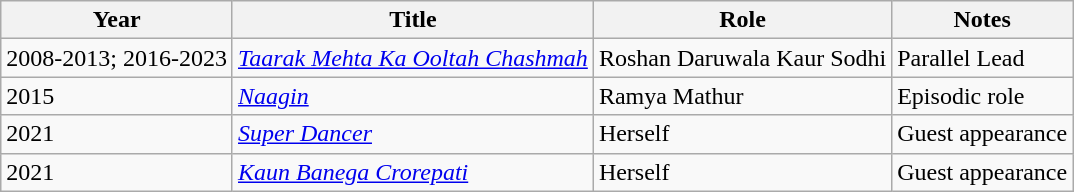<table class="wikitable sortable">
<tr>
<th>Year</th>
<th>Title</th>
<th>Role</th>
<th>Notes</th>
</tr>
<tr>
<td>2008-2013; 2016-2023</td>
<td><em><a href='#'>Taarak Mehta Ka Ooltah Chashmah</a></em></td>
<td>Roshan Daruwala Kaur Sodhi</td>
<td>Parallel Lead</td>
</tr>
<tr>
<td>2015</td>
<td><em><a href='#'>Naagin</a></em></td>
<td>Ramya Mathur</td>
<td>Episodic role</td>
</tr>
<tr>
<td>2021</td>
<td><em><a href='#'>Super Dancer</a></em></td>
<td>Herself</td>
<td>Guest appearance</td>
</tr>
<tr>
<td>2021</td>
<td><em><a href='#'>Kaun Banega Crorepati</a></em></td>
<td>Herself</td>
<td>Guest appearance</td>
</tr>
</table>
